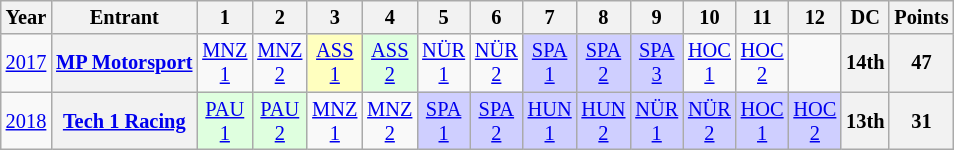<table class="wikitable" style="text-align:center; font-size:85%">
<tr>
<th>Year</th>
<th>Entrant</th>
<th>1</th>
<th>2</th>
<th>3</th>
<th>4</th>
<th>5</th>
<th>6</th>
<th>7</th>
<th>8</th>
<th>9</th>
<th>10</th>
<th>11</th>
<th>12</th>
<th>DC</th>
<th>Points</th>
</tr>
<tr>
<td><a href='#'>2017</a></td>
<th nowrap><a href='#'>MP Motorsport</a></th>
<td><a href='#'>MNZ<br>1</a></td>
<td><a href='#'>MNZ<br>2</a></td>
<td style="background:#ffffbf;"><a href='#'>ASS<br>1</a><br></td>
<td style="background:#dfffdf;"><a href='#'>ASS<br>2</a><br></td>
<td><a href='#'>NÜR<br>1</a></td>
<td><a href='#'>NÜR<br>2</a></td>
<td style="background:#cfcfff;"><a href='#'>SPA<br>1</a><br></td>
<td style="background:#cfcfff;"><a href='#'>SPA<br>2</a><br></td>
<td style="background:#cfcfff;"><a href='#'>SPA<br>3</a><br></td>
<td><a href='#'>HOC<br>1</a></td>
<td><a href='#'>HOC<br>2</a></td>
<td></td>
<th>14th</th>
<th>47</th>
</tr>
<tr>
<td><a href='#'>2018</a></td>
<th><a href='#'>Tech 1 Racing</a></th>
<td style="background:#dfffdf;"><a href='#'>PAU<br>1</a><br></td>
<td style="background:#dfffdf;"><a href='#'>PAU<br>2</a><br></td>
<td><a href='#'>MNZ<br>1</a></td>
<td><a href='#'>MNZ<br>2</a></td>
<td style="background:#cfcfff;"><a href='#'>SPA<br>1</a><br></td>
<td style="background:#cfcfff;"><a href='#'>SPA<br>2</a><br></td>
<td style="background:#cfcfff;"><a href='#'>HUN<br>1</a><br></td>
<td style="background:#cfcfff;"><a href='#'>HUN<br>2</a><br></td>
<td style="background:#cfcfff;"><a href='#'>NÜR<br>1</a><br></td>
<td style="background:#cfcfff;"><a href='#'>NÜR<br>2</a><br></td>
<td style="background:#cfcfff;"><a href='#'>HOC<br>1</a><br></td>
<td style="background:#cfcfff;"><a href='#'>HOC<br>2</a><br></td>
<th>13th</th>
<th>31</th>
</tr>
</table>
